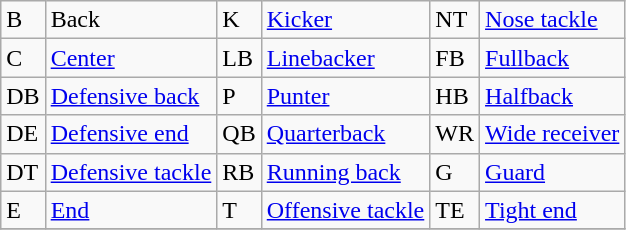<table class="wikitable">
<tr>
<td>B</td>
<td>Back</td>
<td>K</td>
<td><a href='#'>Kicker</a></td>
<td>NT</td>
<td><a href='#'>Nose tackle</a></td>
</tr>
<tr>
<td>C</td>
<td><a href='#'>Center</a></td>
<td>LB</td>
<td><a href='#'>Linebacker</a></td>
<td>FB</td>
<td><a href='#'>Fullback</a></td>
</tr>
<tr>
<td>DB</td>
<td><a href='#'>Defensive back</a></td>
<td>P</td>
<td><a href='#'>Punter</a></td>
<td>HB</td>
<td><a href='#'>Halfback</a></td>
</tr>
<tr>
<td>DE</td>
<td><a href='#'>Defensive end</a></td>
<td>QB</td>
<td><a href='#'>Quarterback</a></td>
<td>WR</td>
<td><a href='#'>Wide receiver</a></td>
</tr>
<tr>
<td>DT</td>
<td><a href='#'>Defensive tackle</a></td>
<td>RB</td>
<td><a href='#'>Running back</a></td>
<td>G</td>
<td><a href='#'>Guard</a></td>
</tr>
<tr>
<td>E</td>
<td><a href='#'>End</a></td>
<td>T</td>
<td><a href='#'>Offensive tackle</a></td>
<td>TE</td>
<td><a href='#'>Tight end</a></td>
</tr>
<tr>
</tr>
</table>
